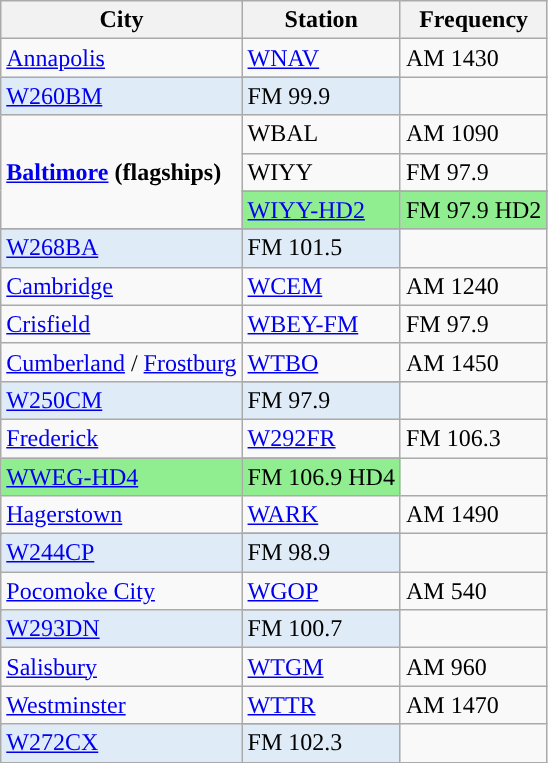<table class="wikitable sortable">
<tr>
<th>City</th>
<th>Station</th>
<th>Frequency</th>
</tr>
<tr>
<td rowspan=2><a href='#'>Annapolis</a></td>
<td><a href='#'>WNAV</a></td>
<td>AM 1430</td>
</tr>
<tr>
</tr>
<tr style="background-color:#DFEBF6;">
<td><a href='#'>W260BM</a></td>
<td>FM 99.9</td>
</tr>
<tr>
<td rowspan=4><strong><a href='#'>Baltimore</a> (flagships)</strong></td>
<td>WBAL</td>
<td>AM 1090</td>
</tr>
<tr>
<td>WIYY</td>
<td>FM 97.9</td>
</tr>
<tr>
</tr>
<tr style="background-color:#90EE90;">
<td><a href='#'>WIYY-HD2</a></td>
<td>FM 97.9 HD2</td>
</tr>
<tr>
</tr>
<tr style="background-color:#DFEBF6;">
<td><a href='#'>W268BA</a></td>
<td>FM 101.5</td>
</tr>
<tr>
<td><a href='#'>Cambridge</a></td>
<td><a href='#'>WCEM</a></td>
<td>AM 1240</td>
</tr>
<tr>
<td><a href='#'>Crisfield</a></td>
<td><a href='#'>WBEY-FM</a></td>
<td>FM 97.9</td>
</tr>
<tr>
<td rowspan=2><a href='#'>Cumberland</a> / <a href='#'>Frostburg</a></td>
<td><a href='#'>WTBO</a></td>
<td>AM 1450</td>
</tr>
<tr>
</tr>
<tr style="background-color:#DFEBF6;">
<td><a href='#'>W250CM</a></td>
<td>FM 97.9</td>
</tr>
<tr>
<td rowspan=2><a href='#'>Frederick</a></td>
<td><a href='#'>W292FR</a></td>
<td>FM 106.3</td>
</tr>
<tr>
</tr>
<tr style="background-color:#90EE90;">
<td><a href='#'>WWEG-HD4</a></td>
<td>FM 106.9 HD4</td>
</tr>
<tr>
<td rowspan=2><a href='#'>Hagerstown</a></td>
<td><a href='#'>WARK</a></td>
<td>AM 1490</td>
</tr>
<tr>
</tr>
<tr style="background-color:#DFEBF6;">
<td><a href='#'>W244CP</a></td>
<td>FM 98.9</td>
</tr>
<tr>
<td rowspan=2><a href='#'>Pocomoke City</a></td>
<td><a href='#'>WGOP</a></td>
<td>AM 540</td>
</tr>
<tr>
</tr>
<tr style="background-color:#DFEBF6;">
<td><a href='#'>W293DN</a></td>
<td>FM 100.7</td>
</tr>
<tr>
<td><a href='#'>Salisbury</a></td>
<td><a href='#'>WTGM</a></td>
<td>AM 960</td>
</tr>
<tr>
<td rowspan=2><a href='#'>Westminster</a></td>
<td><a href='#'>WTTR</a></td>
<td>AM 1470</td>
</tr>
<tr>
</tr>
<tr style="background-color:#DFEBF6;">
<td><a href='#'>W272CX</a></td>
<td>FM 102.3</td>
</tr>
</table>
